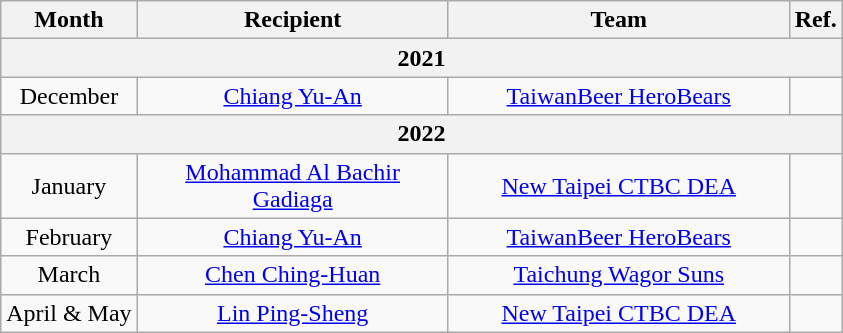<table class="wikitable" style="text-align: center;">
<tr>
<th>Month</th>
<th style="width:200px;">Recipient</th>
<th style="width:220px;">Team</th>
<th style="width:20px;">Ref.</th>
</tr>
<tr>
<th colspan=4>2021</th>
</tr>
<tr>
<td>December</td>
<td><a href='#'>Chiang Yu-An</a></td>
<td><a href='#'>TaiwanBeer HeroBears</a></td>
<td></td>
</tr>
<tr>
<th colspan=4>2022</th>
</tr>
<tr>
<td>January</td>
<td><a href='#'>Mohammad Al Bachir Gadiaga</a></td>
<td><a href='#'>New Taipei CTBC DEA</a></td>
<td></td>
</tr>
<tr>
<td>February</td>
<td><a href='#'>Chiang Yu-An</a></td>
<td><a href='#'>TaiwanBeer HeroBears</a></td>
<td></td>
</tr>
<tr>
<td>March</td>
<td><a href='#'>Chen Ching-Huan</a></td>
<td><a href='#'>Taichung Wagor Suns</a></td>
<td></td>
</tr>
<tr>
<td>April & May</td>
<td><a href='#'>Lin Ping-Sheng</a></td>
<td><a href='#'>New Taipei CTBC DEA</a></td>
<td></td>
</tr>
</table>
